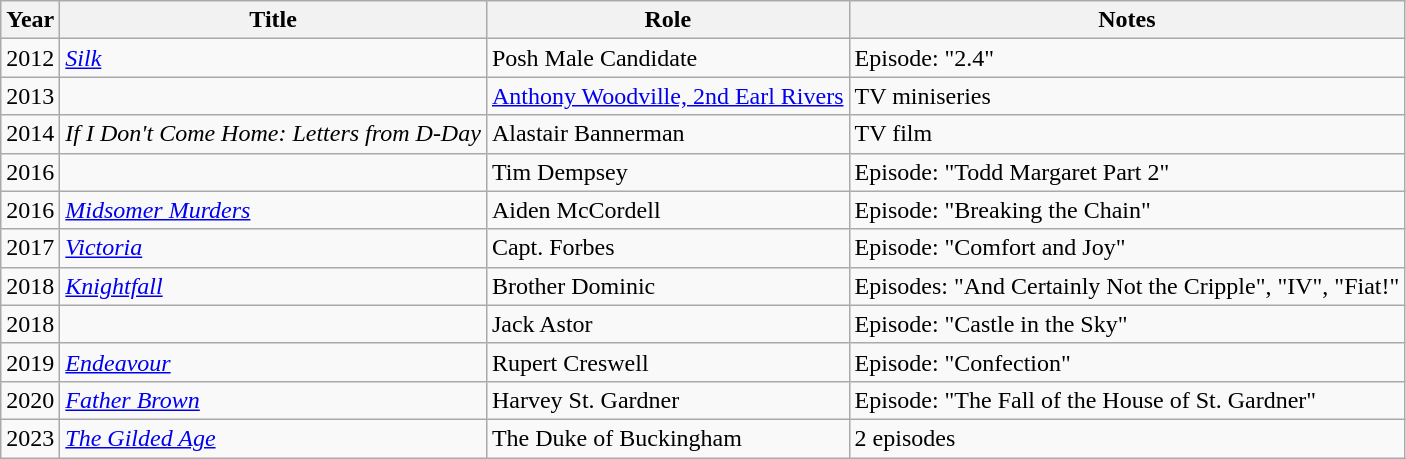<table class="wikitable sortable">
<tr>
<th>Year</th>
<th>Title</th>
<th>Role</th>
<th class="unsortable">Notes</th>
</tr>
<tr>
<td>2012</td>
<td><em><a href='#'>Silk</a></em></td>
<td>Posh Male Candidate</td>
<td>Episode: "2.4"</td>
</tr>
<tr>
<td>2013</td>
<td><em></em></td>
<td><a href='#'>Anthony Woodville, 2nd Earl Rivers</a></td>
<td>TV miniseries</td>
</tr>
<tr>
<td>2014</td>
<td><em>If I Don't Come Home: Letters from D-Day</em></td>
<td>Alastair Bannerman</td>
<td>TV film</td>
</tr>
<tr>
<td>2016</td>
<td><em></em></td>
<td>Tim Dempsey</td>
<td>Episode: "Todd Margaret Part 2"</td>
</tr>
<tr>
<td>2016</td>
<td><em><a href='#'>Midsomer Murders</a></em></td>
<td>Aiden McCordell</td>
<td>Episode: "Breaking the Chain"</td>
</tr>
<tr>
<td>2017</td>
<td><em><a href='#'>Victoria</a></em></td>
<td>Capt. Forbes</td>
<td>Episode: "Comfort and Joy"</td>
</tr>
<tr>
<td>2018</td>
<td><em><a href='#'>Knightfall</a></em></td>
<td>Brother Dominic</td>
<td>Episodes: "And Certainly Not the Cripple", "IV", "Fiat!"</td>
</tr>
<tr>
<td>2018</td>
<td><em></em></td>
<td>Jack Astor</td>
<td>Episode: "Castle in the Sky"</td>
</tr>
<tr>
<td>2019</td>
<td><em><a href='#'>Endeavour</a></em></td>
<td>Rupert Creswell</td>
<td>Episode: "Confection"</td>
</tr>
<tr>
<td>2020</td>
<td><em><a href='#'>Father Brown</a></em></td>
<td>Harvey St. Gardner</td>
<td>Episode: "The Fall of the House of St. Gardner"</td>
</tr>
<tr>
<td>2023</td>
<td><em><a href='#'>The Gilded Age</a></em></td>
<td>The Duke of Buckingham</td>
<td>2 episodes</td>
</tr>
</table>
